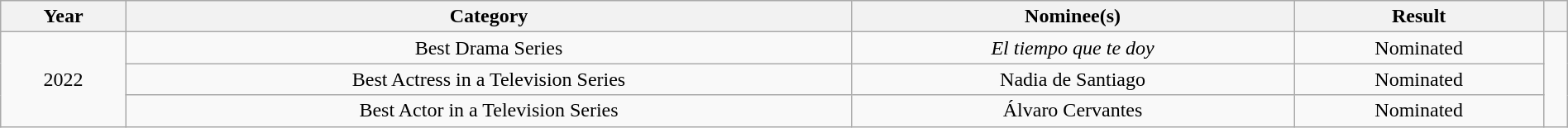<table class="wikitable" style="width:100%; text-align:center;">
<tr>
<th>Year</th>
<th>Category</th>
<th>Nominee(s)</th>
<th>Result</th>
<th></th>
</tr>
<tr>
<td rowspan="3">2022</td>
<td>Best Drama Series</td>
<td><em>El tiempo que te doy</em></td>
<td>Nominated</td>
<td rowspan="3"></td>
</tr>
<tr>
<td>Best Actress in a Television Series</td>
<td>Nadia de Santiago</td>
<td>Nominated</td>
</tr>
<tr>
<td>Best Actor in a Television Series</td>
<td>Álvaro Cervantes</td>
<td>Nominated</td>
</tr>
</table>
